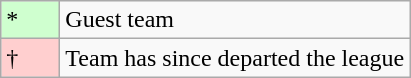<table class="wikitable">
<tr>
<td style="background:#CFFFCF; width:2em">*</td>
<td>Guest team</td>
</tr>
<tr>
<td style="background:#FFCFCF; width:2em">†</td>
<td>Team has since departed the league</td>
</tr>
</table>
